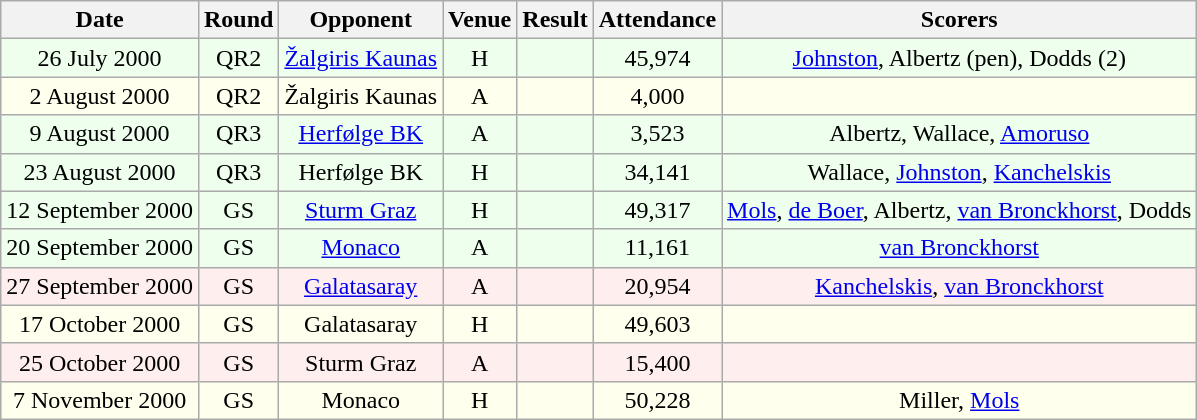<table class="wikitable sortable" style="font-size:100%; text-align:center">
<tr>
<th>Date</th>
<th>Round</th>
<th>Opponent</th>
<th>Venue</th>
<th>Result</th>
<th>Attendance</th>
<th>Scorers</th>
</tr>
<tr bgcolor = "#EEFFEE">
<td>26 July 2000</td>
<td>QR2</td>
<td> <a href='#'>Žalgiris Kaunas</a></td>
<td>H</td>
<td></td>
<td>45,974</td>
<td> <a href='#'>Johnston</a>, Albertz (pen), Dodds (2)</td>
</tr>
<tr bgcolor = "#FFFFEE">
<td>2 August 2000</td>
<td>QR2</td>
<td> Žalgiris Kaunas</td>
<td>A</td>
<td></td>
<td>4,000</td>
<td></td>
</tr>
<tr bgcolor = "#EEFFEE">
<td>9 August 2000</td>
<td>QR3</td>
<td> <a href='#'>Herfølge BK</a></td>
<td>A</td>
<td></td>
<td>3,523</td>
<td>Albertz, Wallace, <a href='#'>Amoruso</a></td>
</tr>
<tr bgcolor = "#EEFFEE">
<td>23 August 2000</td>
<td>QR3</td>
<td> Herfølge BK</td>
<td>H</td>
<td></td>
<td>34,141</td>
<td>Wallace, <a href='#'>Johnston</a>, <a href='#'>Kanchelskis</a></td>
</tr>
<tr bgcolor = "#EEFFEE">
<td>12 September 2000</td>
<td>GS</td>
<td> <a href='#'>Sturm Graz</a></td>
<td>H</td>
<td></td>
<td>49,317</td>
<td><a href='#'>Mols</a>, <a href='#'>de Boer</a>, Albertz, <a href='#'>van Bronckhorst</a>, Dodds</td>
</tr>
<tr bgcolor = "#EEFFEE">
<td>20 September 2000</td>
<td>GS</td>
<td> <a href='#'>Monaco</a></td>
<td>A</td>
<td></td>
<td>11,161</td>
<td><a href='#'>van Bronckhorst</a></td>
</tr>
<tr bgcolor = "#FFEEEE">
<td>27 September 2000</td>
<td>GS</td>
<td> <a href='#'>Galatasaray</a></td>
<td>A</td>
<td></td>
<td>20,954</td>
<td><a href='#'>Kanchelskis</a>, <a href='#'>van Bronckhorst</a></td>
</tr>
<tr bgcolor = "#FFFFEE">
<td>17 October 2000</td>
<td>GS</td>
<td> Galatasaray</td>
<td>H</td>
<td></td>
<td>49,603</td>
<td></td>
</tr>
<tr bgcolor = "#FFEEEE">
<td>25 October 2000</td>
<td>GS</td>
<td> Sturm Graz</td>
<td>A</td>
<td></td>
<td>15,400</td>
<td></td>
</tr>
<tr bgcolor = "#FFFFEE">
<td>7 November 2000</td>
<td>GS</td>
<td> Monaco</td>
<td>H</td>
<td></td>
<td>50,228</td>
<td>Miller, <a href='#'>Mols</a></td>
</tr>
</table>
